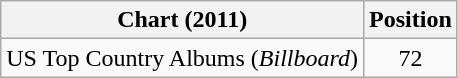<table class="wikitable">
<tr>
<th>Chart (2011)</th>
<th>Position</th>
</tr>
<tr>
<td>US Top Country Albums (<em>Billboard</em>)</td>
<td align="center">72</td>
</tr>
</table>
